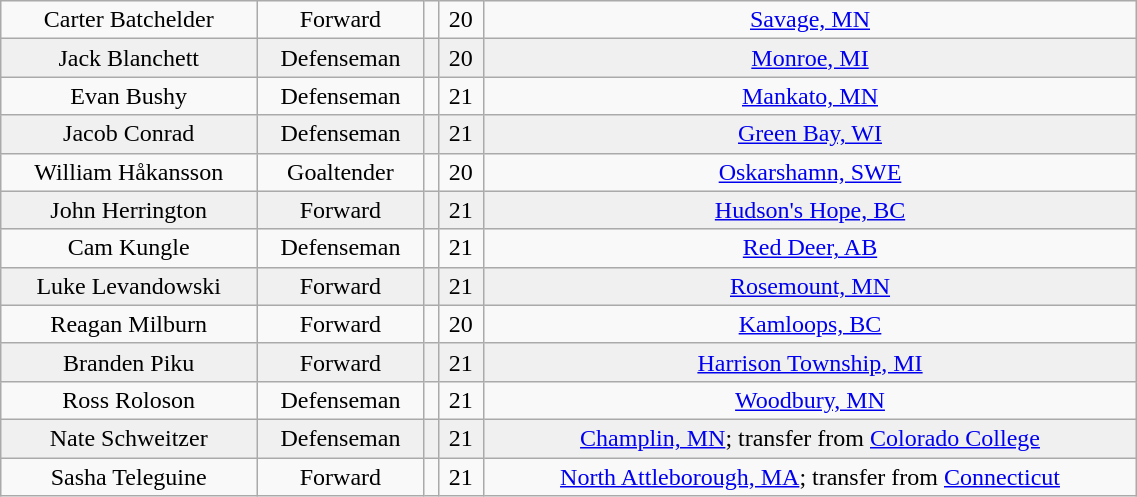<table class="wikitable" width="60%">
<tr align="center" bgcolor="">
<td>Carter Batchelder</td>
<td>Forward</td>
<td></td>
<td>20</td>
<td><a href='#'>Savage, MN</a></td>
</tr>
<tr align="center" bgcolor="f0f0f0">
<td>Jack Blanchett</td>
<td>Defenseman</td>
<td></td>
<td>20</td>
<td><a href='#'>Monroe, MI</a></td>
</tr>
<tr align="center" bgcolor="">
<td>Evan Bushy</td>
<td>Defenseman</td>
<td></td>
<td>21</td>
<td><a href='#'>Mankato, MN</a></td>
</tr>
<tr align="center" bgcolor="f0f0f0">
<td>Jacob Conrad</td>
<td>Defenseman</td>
<td></td>
<td>21</td>
<td><a href='#'>Green Bay, WI</a></td>
</tr>
<tr align="center" bgcolor="">
<td>William Håkansson</td>
<td>Goaltender</td>
<td></td>
<td>20</td>
<td><a href='#'>Oskarshamn, SWE</a></td>
</tr>
<tr align="center" bgcolor="f0f0f0">
<td>John Herrington</td>
<td>Forward</td>
<td></td>
<td>21</td>
<td><a href='#'>Hudson's Hope, BC</a></td>
</tr>
<tr align="center" bgcolor="">
<td>Cam Kungle</td>
<td>Defenseman</td>
<td></td>
<td>21</td>
<td><a href='#'>Red Deer, AB</a></td>
</tr>
<tr align="center" bgcolor="f0f0f0">
<td>Luke Levandowski</td>
<td>Forward</td>
<td></td>
<td>21</td>
<td><a href='#'>Rosemount, MN</a></td>
</tr>
<tr align="center" bgcolor="">
<td>Reagan Milburn</td>
<td>Forward</td>
<td></td>
<td>20</td>
<td><a href='#'>Kamloops, BC</a></td>
</tr>
<tr align="center" bgcolor="f0f0f0">
<td>Branden Piku</td>
<td>Forward</td>
<td></td>
<td>21</td>
<td><a href='#'>Harrison Township, MI</a></td>
</tr>
<tr align="center" bgcolor="">
<td>Ross Roloson</td>
<td>Defenseman</td>
<td></td>
<td>21</td>
<td><a href='#'>Woodbury, MN</a></td>
</tr>
<tr align="center" bgcolor="f0f0f0">
<td>Nate Schweitzer</td>
<td>Defenseman</td>
<td></td>
<td>21</td>
<td><a href='#'>Champlin, MN</a>; transfer from <a href='#'>Colorado College</a></td>
</tr>
<tr align="center" bgcolor="">
<td>Sasha Teleguine</td>
<td>Forward</td>
<td></td>
<td>21</td>
<td><a href='#'>North Attleborough, MA</a>; transfer from <a href='#'>Connecticut</a></td>
</tr>
</table>
